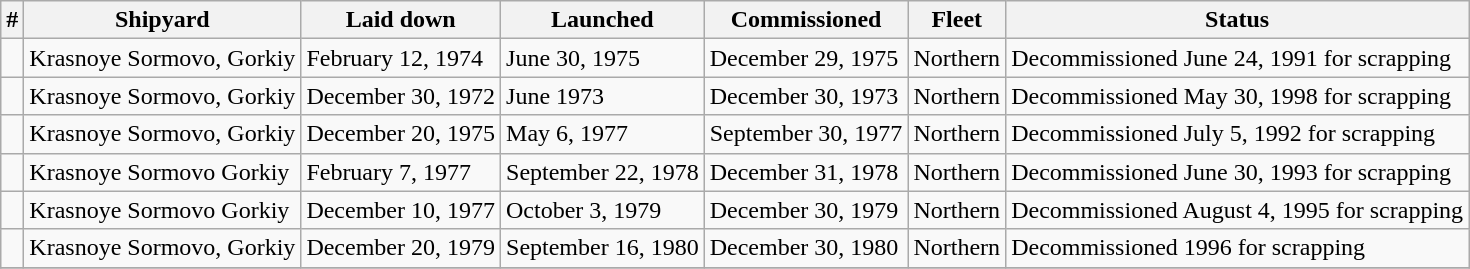<table class="wikitable">
<tr>
<th>#</th>
<th>Shipyard</th>
<th>Laid down</th>
<th>Launched</th>
<th>Commissioned</th>
<th>Fleet</th>
<th>Status</th>
</tr>
<tr>
<td></td>
<td Krasnoye Sormovo Shipyard, Nizhniy Novgorod>Krasnoye Sormovo, Gorkiy</td>
<td>February 12, 1974</td>
<td>June 30, 1975</td>
<td>December 29, 1975</td>
<td>Northern</td>
<td>Decommissioned June 24, 1991 for scrapping</td>
</tr>
<tr>
<td></td>
<td Krasnoye Sormovo Shipyard, Nizhniy Novgorod>Krasnoye Sormovo, Gorkiy</td>
<td>December 30, 1972</td>
<td>June 1973</td>
<td>December 30, 1973</td>
<td>Northern</td>
<td>Decommissioned May 30, 1998 for scrapping</td>
</tr>
<tr>
<td></td>
<td Krasnoye Sormovo Shipyard, Nizhniy Novgorod>Krasnoye Sormovo, Gorkiy</td>
<td>December 20, 1975</td>
<td>May 6, 1977</td>
<td>September 30, 1977</td>
<td>Northern</td>
<td>Decommissioned July 5, 1992 for scrapping</td>
</tr>
<tr>
<td></td>
<td Krasnoye Sormovo Shipyard, Nizhniy Novgorod>Krasnoye Sormovo Gorkiy</td>
<td>February 7, 1977</td>
<td>September 22, 1978</td>
<td>December 31, 1978</td>
<td>Northern</td>
<td>Decommissioned June 30, 1993 for scrapping</td>
</tr>
<tr>
<td></td>
<td Krasnoye Sormovo Shipyard, Nizhniy Novgorod>Krasnoye Sormovo Gorkiy</td>
<td>December 10, 1977</td>
<td>October 3, 1979</td>
<td>December 30, 1979</td>
<td>Northern</td>
<td>Decommissioned August 4, 1995 for scrapping</td>
</tr>
<tr>
<td></td>
<td Krasnoye Sormovo Shipyard, Nizhniy Novgorod>Krasnoye Sormovo, Gorkiy</td>
<td>December 20, 1979</td>
<td>September 16, 1980</td>
<td>December 30, 1980</td>
<td>Northern</td>
<td>Decommissioned 1996 for scrapping</td>
</tr>
<tr>
</tr>
</table>
